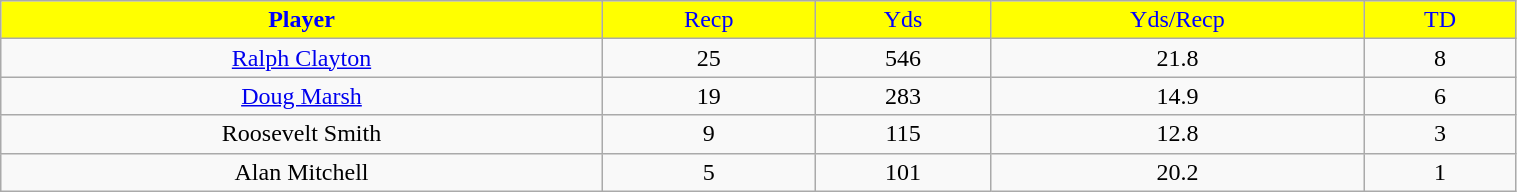<table class="wikitable" style="width:80%;">
<tr style="text-align:center; background:yellow; color:blue;">
<td><strong>Player</strong></td>
<td>Recp</td>
<td>Yds</td>
<td>Yds/Recp</td>
<td>TD</td>
</tr>
<tr style="text-align:center;" bgcolor="">
<td><a href='#'>Ralph Clayton</a></td>
<td>25</td>
<td>546</td>
<td>21.8</td>
<td>8</td>
</tr>
<tr style="text-align:center;" bgcolor="">
<td><a href='#'>Doug Marsh</a></td>
<td>19</td>
<td>283</td>
<td>14.9</td>
<td>6</td>
</tr>
<tr style="text-align:center;" bgcolor="">
<td>Roosevelt Smith</td>
<td>9</td>
<td>115</td>
<td>12.8</td>
<td>3</td>
</tr>
<tr style="text-align:center;" bgcolor="">
<td>Alan Mitchell</td>
<td>5</td>
<td>101</td>
<td>20.2</td>
<td>1</td>
</tr>
</table>
